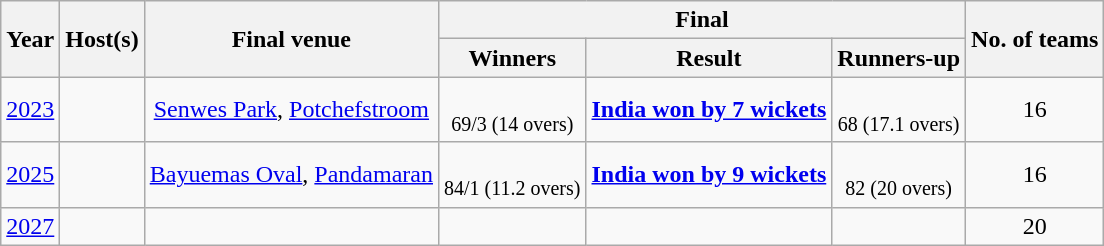<table class="wikitable" style="text-align: center;">
<tr>
<th rowspan=2>Year</th>
<th rowspan=2>Host(s)</th>
<th rowspan=2>Final venue</th>
<th colspan=3>Final</th>
<th rowspan=2>No. of teams</th>
</tr>
<tr>
<th>Winners</th>
<th>Result</th>
<th>Runners-up</th>
</tr>
<tr>
<td><a href='#'>2023</a></td>
<td></td>
<td><a href='#'>Senwes Park</a>, <a href='#'>Potchefstroom</a></td>
<td> <br> <small> 69/3 (14 overs) </small></td>
<td><strong><a href='#'>India won by 7 wickets</a></strong> <br> </td>
<td> <br> <small> 68 (17.1 overs) </small></td>
<td>16</td>
</tr>
<tr>
<td><a href='#'>2025</a></td>
<td></td>
<td><a href='#'>Bayuemas Oval</a>, <a href='#'>Pandamaran</a></td>
<td> <br> <small> 84/1 (11.2 overs) </small></td>
<td><strong><a href='#'>India won by 9 wickets</a></strong> <br></td>
<td> <br> <small> 82 (20 overs) </small></td>
<td>16</td>
</tr>
<tr>
<td><a href='#'>2027</a></td>
<td></td>
<td></td>
<td></td>
<td></td>
<td></td>
<td>20 </td>
</tr>
</table>
